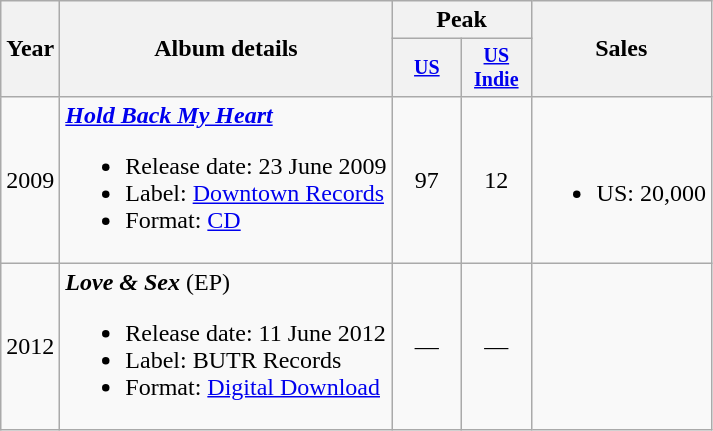<table class="wikitable" style="text-align:center;">
<tr>
<th rowspan="2">Year</th>
<th rowspan="2">Album details</th>
<th colspan="2">Peak</th>
<th rowspan="2">Sales</th>
</tr>
<tr style="font-size:smaller;">
<th style="width:40px;"><a href='#'>US</a></th>
<th style="width:40px;"><a href='#'>US<br>Indie</a></th>
</tr>
<tr>
<td>2009</td>
<td style="text-align:left;"><strong><em><a href='#'>Hold Back My Heart</a></em></strong><br><ul><li>Release date: 23 June 2009</li><li>Label: <a href='#'>Downtown Records</a></li><li>Format: <a href='#'>CD</a></li></ul></td>
<td>97</td>
<td>12</td>
<td style="text-align:left;"><br><ul><li>US: 20,000</li></ul></td>
</tr>
<tr>
<td>2012</td>
<td style="text-align:left;"><strong><em>Love & Sex</em></strong> (EP)<br><ul><li>Release date: 11 June 2012</li><li>Label: BUTR Records</li><li>Format: <a href='#'>Digital Download</a></li></ul></td>
<td>—</td>
<td>—</td>
<td></td>
</tr>
</table>
